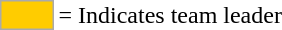<table>
<tr>
<td style="background-color:#FFCC00; border:1px solid #aaaaaa; width:2em;"></td>
<td>= Indicates team leader</td>
</tr>
</table>
